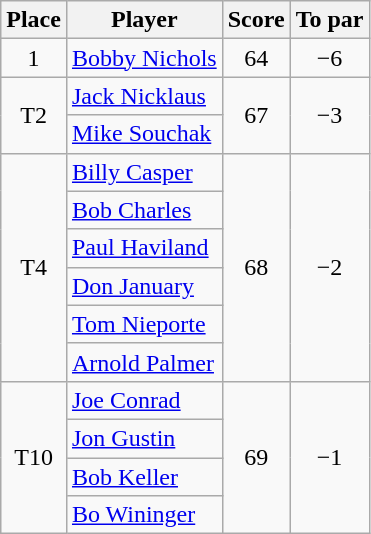<table class=wikitable>
<tr>
<th>Place</th>
<th>Player</th>
<th>Score</th>
<th>To par</th>
</tr>
<tr>
<td align=center>1</td>
<td> <a href='#'>Bobby Nichols</a></td>
<td align=center>64</td>
<td align=center>−6</td>
</tr>
<tr>
<td rowspan=2 align=center>T2</td>
<td> <a href='#'>Jack Nicklaus</a></td>
<td rowspan=2 align=center>67</td>
<td rowspan=2 align=center>−3</td>
</tr>
<tr>
<td> <a href='#'>Mike Souchak</a></td>
</tr>
<tr>
<td rowspan=6 align=center>T4</td>
<td> <a href='#'>Billy Casper</a></td>
<td rowspan=6 align=center>68</td>
<td rowspan=6 align=center>−2</td>
</tr>
<tr>
<td> <a href='#'>Bob Charles</a></td>
</tr>
<tr>
<td> <a href='#'>Paul Haviland</a></td>
</tr>
<tr>
<td> <a href='#'>Don January</a></td>
</tr>
<tr>
<td> <a href='#'>Tom Nieporte</a></td>
</tr>
<tr>
<td> <a href='#'>Arnold Palmer</a></td>
</tr>
<tr>
<td rowspan=4 align=center>T10</td>
<td> <a href='#'>Joe Conrad</a></td>
<td rowspan=4 align=center>69</td>
<td rowspan=4 align=center>−1</td>
</tr>
<tr>
<td> <a href='#'>Jon Gustin</a></td>
</tr>
<tr>
<td> <a href='#'>Bob Keller</a></td>
</tr>
<tr>
<td> <a href='#'>Bo Wininger</a></td>
</tr>
</table>
